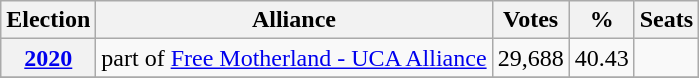<table class="wikitable" style="text-align:center;">
<tr>
<th>Election</th>
<th>Alliance</th>
<th>Votes</th>
<th>%</th>
<th>Seats</th>
</tr>
<tr>
<th rowspan="1"><a href='#'>2020</a></th>
<td rowspan="1">part of <a href='#'>Free Motherland - UCA Alliance</a></td>
<td rowspan="1">29,688</td>
<td rowspan="1">40.43</td>
<td rowspan="1"></td>
</tr>
<tr>
</tr>
</table>
